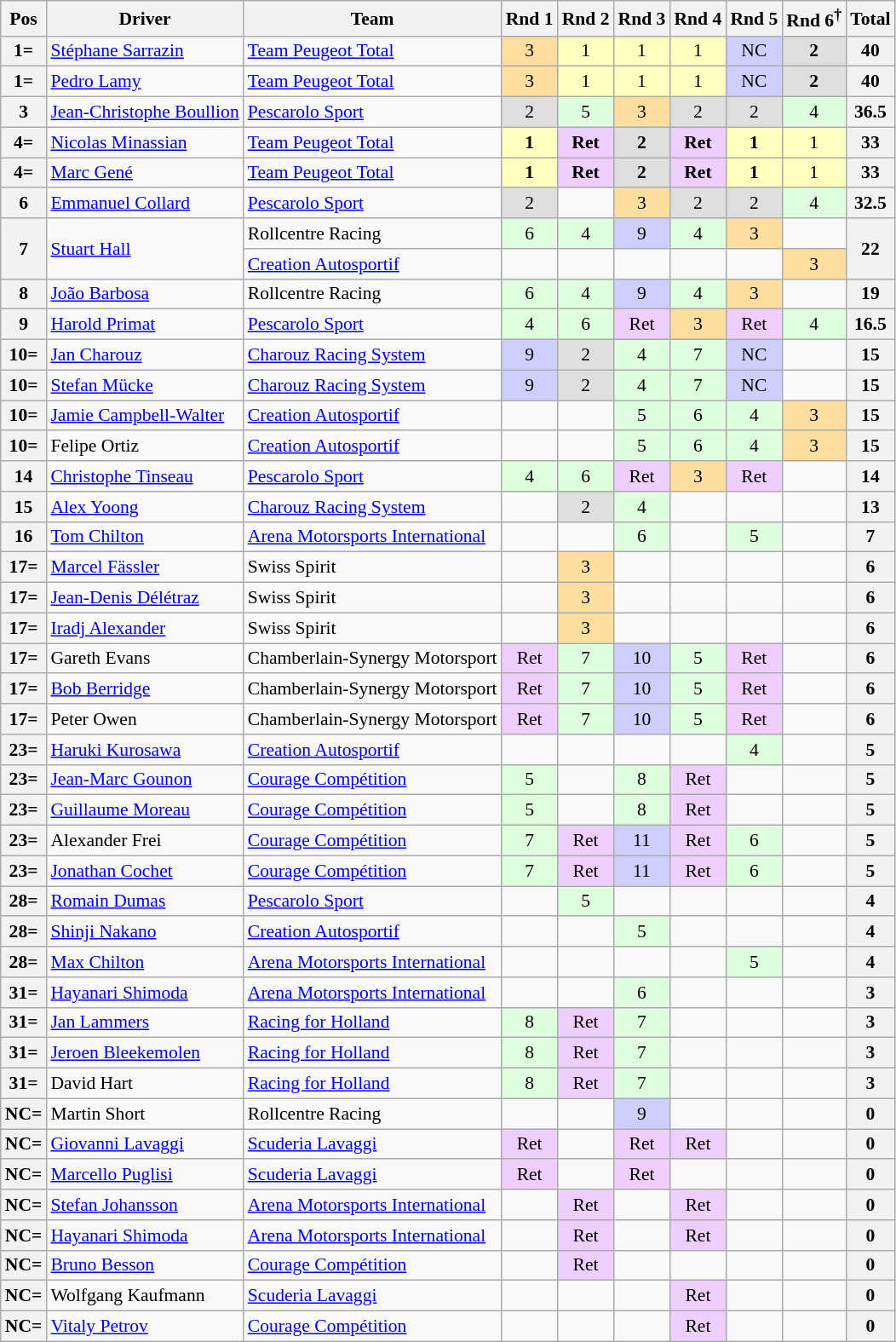<table class="wikitable" style="font-size: 90%;">
<tr>
<th>Pos</th>
<th>Driver</th>
<th>Team</th>
<th>Rnd 1</th>
<th>Rnd 2</th>
<th>Rnd 3</th>
<th>Rnd 4</th>
<th>Rnd 5</th>
<th>Rnd 6<sup>†</sup></th>
<th>Total</th>
</tr>
<tr>
<th>1=</th>
<td> <a href='#'>Stéphane Sarrazin</a></td>
<td> <a href='#'>Team Peugeot Total</a></td>
<td align="center" style="background:#FFDF9F;">3</td>
<td align="center" style="background:#FFFFBF;">1</td>
<td align="center" style="background:#FFFFBF;">1</td>
<td align="center" style="background:#FFFFBF;">1</td>
<td align="center" style="background:#CFCFFF;">NC</td>
<td align="center" style="background:#DFDFDF;"><strong>2</strong></td>
<th align="center">40</th>
</tr>
<tr>
<th>1=</th>
<td> <a href='#'>Pedro Lamy</a></td>
<td> <a href='#'>Team Peugeot Total</a></td>
<td align="center" style="background:#FFDF9F;">3</td>
<td align="center" style="background:#FFFFBF;">1</td>
<td align="center" style="background:#FFFFBF;">1</td>
<td align="center" style="background:#FFFFBF;">1</td>
<td align="center" style="background:#CFCFFF;">NC</td>
<td align="center" style="background:#DFDFDF;"><strong>2</strong></td>
<th align="center">40</th>
</tr>
<tr>
<th>3</th>
<td> <a href='#'>Jean-Christophe Boullion</a></td>
<td> <a href='#'>Pescarolo Sport</a></td>
<td align="center" style="background:#DFDFDF;">2</td>
<td align="center" style="background:#DFFFDF;">5</td>
<td align="center" style="background:#FFDF9F;">3</td>
<td align="center" style="background:#DFDFDF;">2</td>
<td align="center" style="background:#DFDFDF;">2</td>
<td align="center" style="background:#DFFFDF;">4</td>
<th align="center">36.5</th>
</tr>
<tr>
<th>4=</th>
<td> <a href='#'>Nicolas Minassian</a></td>
<td> <a href='#'>Team Peugeot Total</a></td>
<td align="center" style="background:#FFFFBF;"><strong>1</strong></td>
<td align="center" style="background:#EFCFFF;"><strong>Ret</strong></td>
<td align="center" style="background:#DFDFDF;"><strong>2</strong></td>
<td align="center" style="background:#EFCFFF;"><strong>Ret</strong></td>
<td align="center" style="background:#FFFFBF;"><strong>1</strong></td>
<td align="center" style="background:#FFFFBF;">1</td>
<th align="center">33</th>
</tr>
<tr>
<th>4=</th>
<td> <a href='#'>Marc Gené</a></td>
<td> <a href='#'>Team Peugeot Total</a></td>
<td align="center" style="background:#FFFFBF;"><strong>1</strong></td>
<td align="center" style="background:#EFCFFF;"><strong>Ret</strong></td>
<td align="center" style="background:#DFDFDF;"><strong>2</strong></td>
<td align="center" style="background:#EFCFFF;"><strong>Ret</strong></td>
<td align="center" style="background:#FFFFBF;"><strong>1</strong></td>
<td align="center" style="background:#FFFFBF;">1</td>
<th align="center">33</th>
</tr>
<tr>
<th>6</th>
<td> <a href='#'>Emmanuel Collard</a></td>
<td> <a href='#'>Pescarolo Sport</a></td>
<td align="center" style="background:#DFDFDF;">2</td>
<td></td>
<td align="center" style="background:#FFDF9F;">3</td>
<td align="center" style="background:#DFDFDF;">2</td>
<td align="center" style="background:#DFDFDF;">2</td>
<td align="center" style="background:#DFFFDF;">4</td>
<th align="center">32.5</th>
</tr>
<tr>
<th rowspan="2">7</th>
<td rowspan="2"> <a href='#'>Stuart Hall</a></td>
<td> Rollcentre Racing</td>
<td align="center" style="background:#DFFFDF;">6</td>
<td align="center" style="background:#DFFFDF;">4</td>
<td align="center" style="background:#CFCFFF;">9</td>
<td align="center" style="background:#DFFFDF;">4</td>
<td align="center" style="background:#FFDF9F;">3</td>
<td></td>
<th align="center" rowspan="2">22</th>
</tr>
<tr>
<td> <a href='#'>Creation Autosportif</a></td>
<td></td>
<td></td>
<td></td>
<td></td>
<td></td>
<td align="center" style="background:#FFDF9F;">3</td>
</tr>
<tr>
<th>8</th>
<td> <a href='#'>João Barbosa</a></td>
<td> Rollcentre Racing</td>
<td align="center" style="background:#DFFFDF;">6</td>
<td align="center" style="background:#DFFFDF;">4</td>
<td align="center" style="background:#CFCFFF;">9</td>
<td align="center" style="background:#DFFFDF;">4</td>
<td align="center" style="background:#FFDF9F;">3</td>
<td></td>
<th align="center">19</th>
</tr>
<tr>
<th>9</th>
<td> <a href='#'>Harold Primat</a></td>
<td> <a href='#'>Pescarolo Sport</a></td>
<td align="center" style="background:#DFFFDF;">4</td>
<td align="center" style="background:#DFFFDF;">6</td>
<td align="center" style="background:#EFCFFF;">Ret</td>
<td align="center" style="background:#FFDF9F;">3</td>
<td align="center" style="background:#EFCFFF;">Ret</td>
<td align="center" style="background:#DFFFDF;">4</td>
<th align="center">16.5</th>
</tr>
<tr>
<th>10=</th>
<td> <a href='#'>Jan Charouz</a></td>
<td> <a href='#'>Charouz Racing System</a></td>
<td align="center" style="background:#CFCFFF;">9</td>
<td align="center" style="background:#DFDFDF;">2</td>
<td align="center" style="background:#DFFFDF;">4</td>
<td align="center" style="background:#DFFFDF;">7</td>
<td align="center" style="background:#CFCFFF;">NC</td>
<td></td>
<th align="center">15</th>
</tr>
<tr>
<th>10=</th>
<td> <a href='#'>Stefan Mücke</a></td>
<td> <a href='#'>Charouz Racing System</a></td>
<td align="center" style="background:#CFCFFF;">9</td>
<td align="center" style="background:#DFDFDF;">2</td>
<td align="center" style="background:#DFFFDF;">4</td>
<td align="center" style="background:#DFFFDF;">7</td>
<td align="center" style="background:#CFCFFF;">NC</td>
<td></td>
<th align="center">15</th>
</tr>
<tr>
<th>10=</th>
<td> <a href='#'>Jamie Campbell-Walter</a></td>
<td> <a href='#'>Creation Autosportif</a></td>
<td></td>
<td></td>
<td align="center" style="background:#DFFFDF;">5</td>
<td align="center" style="background:#DFFFDF;">6</td>
<td align="center" style="background:#DFFFDF;">4</td>
<td align="center" style="background:#FFDF9F;">3</td>
<th align="center">15</th>
</tr>
<tr>
<th>10=</th>
<td> Felipe Ortiz</td>
<td> <a href='#'>Creation Autosportif</a></td>
<td></td>
<td></td>
<td align="center" style="background:#DFFFDF;">5</td>
<td align="center" style="background:#DFFFDF;">6</td>
<td align="center" style="background:#DFFFDF;">4</td>
<td align="center" style="background:#FFDF9F;">3</td>
<th align="center">15</th>
</tr>
<tr>
<th>14</th>
<td> <a href='#'>Christophe Tinseau</a></td>
<td> <a href='#'>Pescarolo Sport</a></td>
<td align="center" style="background:#DFFFDF;">4</td>
<td align="center" style="background:#DFFFDF;">6</td>
<td align="center" style="background:#EFCFFF;">Ret</td>
<td align="center" style="background:#FFDF9F;">3</td>
<td align="center" style="background:#EFCFFF;">Ret</td>
<td></td>
<th align="center">14</th>
</tr>
<tr>
<th>15</th>
<td> <a href='#'>Alex Yoong</a></td>
<td> <a href='#'>Charouz Racing System</a></td>
<td></td>
<td align="center" style="background:#DFDFDF;">2</td>
<td align="center" style="background:#DFFFDF;">4</td>
<td></td>
<td></td>
<td></td>
<th align="center">13</th>
</tr>
<tr>
<th>16</th>
<td> <a href='#'>Tom Chilton</a></td>
<td> <a href='#'>Arena Motorsports International</a></td>
<td></td>
<td></td>
<td align="center" style="background:#DFFFDF;">6</td>
<td></td>
<td align="center" style="background:#DFFFDF;">5</td>
<td></td>
<th align="center">7</th>
</tr>
<tr>
<th>17=</th>
<td> <a href='#'>Marcel Fässler</a></td>
<td> Swiss Spirit</td>
<td></td>
<td align="center" style="background:#FFDF9F;">3</td>
<td></td>
<td></td>
<td></td>
<td></td>
<th align="center">6</th>
</tr>
<tr>
<th>17=</th>
<td> <a href='#'>Jean-Denis Délétraz</a></td>
<td> Swiss Spirit</td>
<td></td>
<td align="center" style="background:#FFDF9F;">3</td>
<td></td>
<td></td>
<td></td>
<td></td>
<th align="center">6</th>
</tr>
<tr>
<th>17=</th>
<td> <a href='#'>Iradj Alexander</a></td>
<td> Swiss Spirit</td>
<td></td>
<td align="center" style="background:#FFDF9F;">3</td>
<td></td>
<td></td>
<td></td>
<td></td>
<th align="center">6</th>
</tr>
<tr>
<th>17=</th>
<td> Gareth Evans</td>
<td> Chamberlain-Synergy Motorsport</td>
<td align="center" style="background:#EFCFFF;">Ret</td>
<td align="center" style="background:#DFFFDF;">7</td>
<td align="center" style="background:#CFCFFF;">10</td>
<td align="center" style="background:#DFFFDF;">5</td>
<td align="center" style="background:#EFCFFF;">Ret</td>
<td></td>
<th align="center">6</th>
</tr>
<tr>
<th>17=</th>
<td> <a href='#'>Bob Berridge</a></td>
<td> Chamberlain-Synergy Motorsport</td>
<td align="center" style="background:#EFCFFF;">Ret</td>
<td align="center" style="background:#DFFFDF;">7</td>
<td align="center" style="background:#CFCFFF;">10</td>
<td align="center" style="background:#DFFFDF;">5</td>
<td align="center" style="background:#EFCFFF;">Ret</td>
<td></td>
<th align="center">6</th>
</tr>
<tr>
<th>17=</th>
<td> Peter Owen</td>
<td> Chamberlain-Synergy Motorsport</td>
<td align="center" style="background:#EFCFFF;">Ret</td>
<td align="center" style="background:#DFFFDF;">7</td>
<td align="center" style="background:#CFCFFF;">10</td>
<td align="center" style="background:#DFFFDF;">5</td>
<td align="center" style="background:#EFCFFF;">Ret</td>
<td></td>
<th align="center">6</th>
</tr>
<tr>
<th>23=</th>
<td> <a href='#'>Haruki Kurosawa</a></td>
<td> <a href='#'>Creation Autosportif</a></td>
<td></td>
<td></td>
<td></td>
<td></td>
<td align="center" style="background:#DFFFDF;">4</td>
<td></td>
<th align="center">5</th>
</tr>
<tr>
<th>23=</th>
<td> <a href='#'>Jean-Marc Gounon</a></td>
<td> <a href='#'>Courage Compétition</a></td>
<td align="center" style="background:#DFFFDF;">5</td>
<td></td>
<td align="center" style="background:#DFFFDF;">8</td>
<td align="center" style="background:#EFCFFF;">Ret</td>
<td></td>
<td></td>
<th align="center">5</th>
</tr>
<tr>
<th>23=</th>
<td> <a href='#'>Guillaume Moreau</a></td>
<td> <a href='#'>Courage Compétition</a></td>
<td align="center" style="background:#DFFFDF;">5</td>
<td></td>
<td align="center" style="background:#DFFFDF;">8</td>
<td align="center" style="background:#EFCFFF;">Ret</td>
<td></td>
<td></td>
<th align="center">5</th>
</tr>
<tr>
<th>23=</th>
<td> Alexander Frei</td>
<td> <a href='#'>Courage Compétition</a></td>
<td align="center" style="background:#DFFFDF;">7</td>
<td align="center" style="background:#EFCFFF;">Ret</td>
<td align="center" style="background:#CFCFFF;">11</td>
<td align="center" style="background:#EFCFFF;">Ret</td>
<td align="center" style="background:#DFFFDF;">6</td>
<td></td>
<th align="center">5</th>
</tr>
<tr>
<th>23=</th>
<td> <a href='#'>Jonathan Cochet</a></td>
<td> <a href='#'>Courage Compétition</a></td>
<td align="center" style="background:#DFFFDF;">7</td>
<td align="center" style="background:#EFCFFF;">Ret</td>
<td align="center" style="background:#CFCFFF;">11</td>
<td align="center" style="background:#EFCFFF;">Ret</td>
<td align="center" style="background:#DFFFDF;">6</td>
<td></td>
<th align="center">5</th>
</tr>
<tr>
<th>28=</th>
<td> <a href='#'>Romain Dumas</a></td>
<td> <a href='#'>Pescarolo Sport</a></td>
<td></td>
<td align="center" style="background:#DFFFDF;">5</td>
<td></td>
<td></td>
<td></td>
<td></td>
<th align="center">4</th>
</tr>
<tr>
<th>28=</th>
<td> <a href='#'>Shinji Nakano</a></td>
<td> <a href='#'>Creation Autosportif</a></td>
<td></td>
<td></td>
<td align="center" style="background:#DFFFDF;">5</td>
<td></td>
<td></td>
<td></td>
<th align="center">4</th>
</tr>
<tr>
<th>28=</th>
<td> <a href='#'>Max Chilton</a></td>
<td> <a href='#'>Arena Motorsports International</a></td>
<td></td>
<td></td>
<td></td>
<td></td>
<td align="center" style="background:#DFFFDF;">5</td>
<td></td>
<th align="center">4</th>
</tr>
<tr>
<th>31=</th>
<td> <a href='#'>Hayanari Shimoda</a></td>
<td> <a href='#'>Arena Motorsports International</a></td>
<td></td>
<td></td>
<td align="center" style="background:#DFFFDF;">6</td>
<td></td>
<td></td>
<td></td>
<th align="center">3</th>
</tr>
<tr>
<th>31=</th>
<td> <a href='#'>Jan Lammers</a></td>
<td> <a href='#'>Racing for Holland</a></td>
<td align="center" style="background:#DFFFDF;">8</td>
<td align="center" style="background:#EFCFFF;">Ret</td>
<td align="center" style="background:#DFFFDF;">7</td>
<td></td>
<td></td>
<td></td>
<th align="center">3</th>
</tr>
<tr>
<th>31=</th>
<td> <a href='#'>Jeroen Bleekemolen</a></td>
<td> <a href='#'>Racing for Holland</a></td>
<td align="center" style="background:#DFFFDF;">8</td>
<td align="center" style="background:#EFCFFF;">Ret</td>
<td align="center" style="background:#DFFFDF;">7</td>
<td></td>
<td></td>
<td></td>
<th align="center">3</th>
</tr>
<tr>
<th>31=</th>
<td> David Hart</td>
<td> <a href='#'>Racing for Holland</a></td>
<td align="center" style="background:#DFFFDF;">8</td>
<td align="center" style="background:#EFCFFF;">Ret</td>
<td align="center" style="background:#DFFFDF;">7</td>
<td></td>
<td></td>
<td></td>
<th align="center">3</th>
</tr>
<tr>
<th>NC=</th>
<td> Martin Short</td>
<td> Rollcentre Racing</td>
<td></td>
<td></td>
<td align="center" style="background:#CFCFFF;">9</td>
<td></td>
<td></td>
<td></td>
<th align="center">0</th>
</tr>
<tr>
<th>NC=</th>
<td> <a href='#'>Giovanni Lavaggi</a></td>
<td> <a href='#'>Scuderia Lavaggi</a></td>
<td align="center" style="background:#EFCFFF;">Ret</td>
<td></td>
<td align="center" style="background:#EFCFFF;">Ret</td>
<td align="center" style="background:#EFCFFF;">Ret</td>
<td></td>
<td></td>
<th align="center">0</th>
</tr>
<tr>
<th>NC=</th>
<td> <a href='#'>Marcello Puglisi</a></td>
<td> <a href='#'>Scuderia Lavaggi</a></td>
<td align="center" style="background:#EFCFFF;">Ret</td>
<td></td>
<td align="center" style="background:#EFCFFF;">Ret</td>
<td></td>
<td></td>
<td></td>
<th align="center">0</th>
</tr>
<tr>
<th>NC=</th>
<td> <a href='#'>Stefan Johansson</a></td>
<td> <a href='#'>Arena Motorsports International</a></td>
<td></td>
<td align="center" style="background:#EFCFFF;">Ret</td>
<td></td>
<td align="center" style="background:#EFCFFF;">Ret</td>
<td></td>
<td></td>
<th align="center">0</th>
</tr>
<tr>
<th>NC=</th>
<td> <a href='#'>Hayanari Shimoda</a></td>
<td> <a href='#'>Arena Motorsports International</a></td>
<td></td>
<td align="center" style="background:#EFCFFF;">Ret</td>
<td></td>
<td align="center" style="background:#EFCFFF;">Ret</td>
<td></td>
<td></td>
<th align="center">0</th>
</tr>
<tr>
<th>NC=</th>
<td> <a href='#'>Bruno Besson</a></td>
<td> <a href='#'>Courage Compétition</a></td>
<td></td>
<td align="center" style="background:#EFCFFF;">Ret</td>
<td></td>
<td></td>
<td></td>
<td></td>
<th align="center">0</th>
</tr>
<tr>
<th>NC=</th>
<td> Wolfgang Kaufmann</td>
<td> <a href='#'>Scuderia Lavaggi</a></td>
<td></td>
<td></td>
<td></td>
<td align="center" style="background:#EFCFFF;">Ret</td>
<td></td>
<td></td>
<th align="center">0</th>
</tr>
<tr>
<th>NC=</th>
<td> <a href='#'>Vitaly Petrov</a></td>
<td> <a href='#'>Courage Compétition</a></td>
<td></td>
<td></td>
<td></td>
<td align="center" style="background:#EFCFFF;">Ret</td>
<td></td>
<td></td>
<th align="center">0</th>
</tr>
</table>
